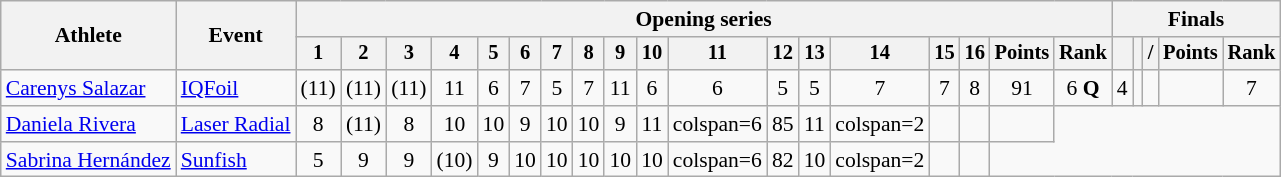<table class=wikitable style=font-size:90%;text-align:center>
<tr>
<th rowspan=2>Athlete</th>
<th rowspan=2>Event</th>
<th colspan=18>Opening series</th>
<th colspan=5>Finals</th>
</tr>
<tr style=font-size:95%>
<th>1</th>
<th>2</th>
<th>3</th>
<th>4</th>
<th>5</th>
<th>6</th>
<th>7</th>
<th>8</th>
<th>9</th>
<th>10</th>
<th>11</th>
<th>12</th>
<th>13</th>
<th>14</th>
<th>15</th>
<th>16</th>
<th>Points</th>
<th>Rank</th>
<th></th>
<th></th>
<th> / </th>
<th>Points</th>
<th>Rank</th>
</tr>
<tr>
<td align=left><a href='#'>Carenys Salazar</a></td>
<td align=left><a href='#'>IQFoil</a></td>
<td>(11)<br></td>
<td>(11)<br></td>
<td>(11)<br></td>
<td>11<br></td>
<td>6</td>
<td>7</td>
<td>5</td>
<td>7</td>
<td>11<br></td>
<td>6</td>
<td>6</td>
<td>5</td>
<td>5</td>
<td>7</td>
<td>7</td>
<td>8</td>
<td>91</td>
<td>6 <strong>Q</strong></td>
<td>4</td>
<td></td>
<td></td>
<td></td>
<td>7</td>
</tr>
<tr>
<td align=left><a href='#'>Daniela Rivera</a></td>
<td align=left><a href='#'>Laser Radial</a></td>
<td>8</td>
<td>(11)</td>
<td>8</td>
<td>10</td>
<td>10</td>
<td>9</td>
<td>10</td>
<td>10</td>
<td>9</td>
<td>11</td>
<td>colspan=6 </td>
<td>85</td>
<td>11</td>
<td>colspan=2 </td>
<td></td>
<td></td>
<td></td>
</tr>
<tr>
<td align=left><a href='#'>Sabrina Hernández</a></td>
<td align=left><a href='#'>Sunfish</a></td>
<td>5</td>
<td>9</td>
<td>9</td>
<td>(10)</td>
<td>9</td>
<td>10</td>
<td>10</td>
<td>10</td>
<td>10</td>
<td>10</td>
<td>colspan=6 </td>
<td>82</td>
<td>10</td>
<td>colspan=2 </td>
<td></td>
<td></td>
</tr>
</table>
